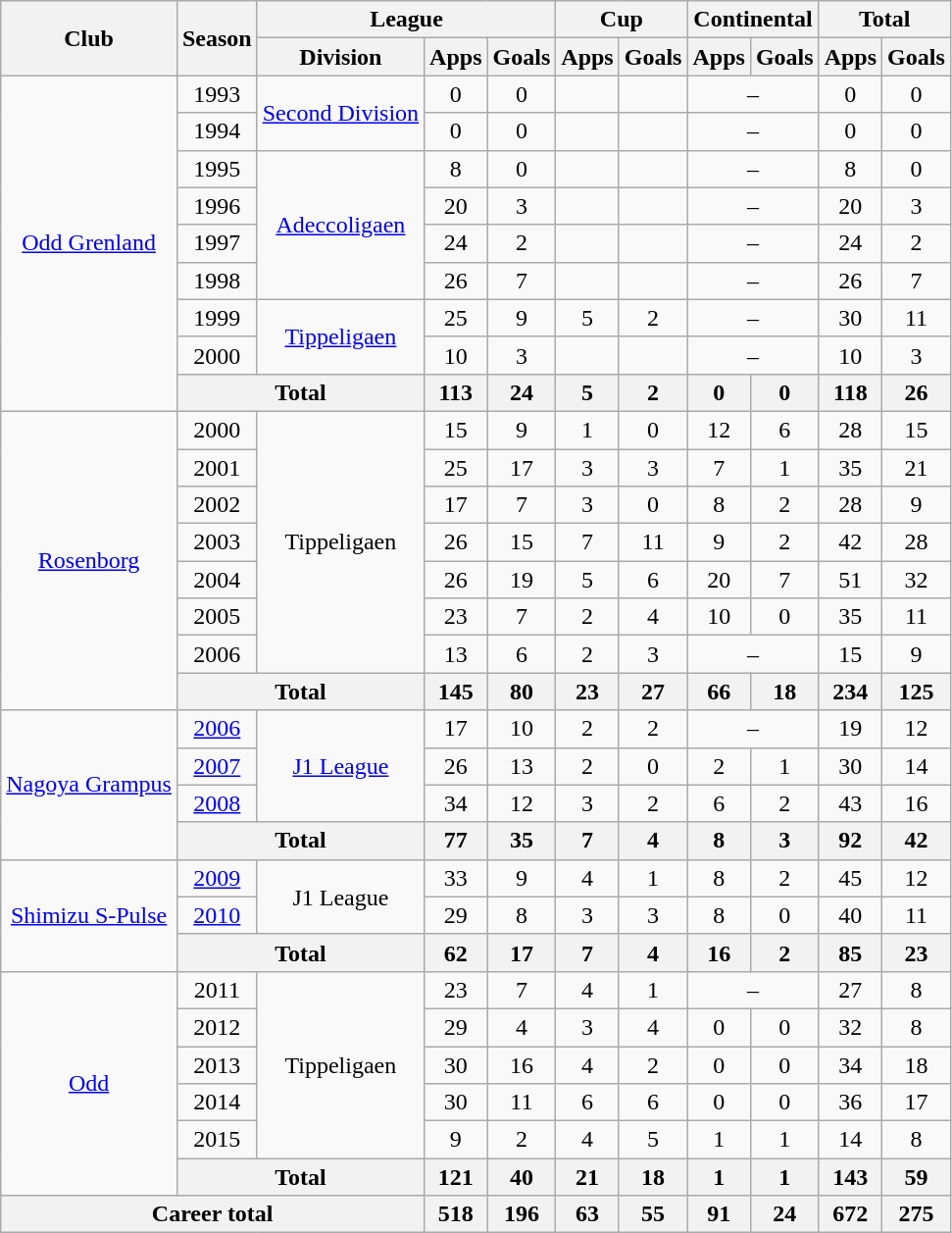<table class="wikitable" style="text-align:center">
<tr>
<th rowspan="2">Club</th>
<th rowspan="2">Season</th>
<th colspan="3">League</th>
<th colspan="2">Cup</th>
<th colspan="2">Continental</th>
<th colspan="2">Total</th>
</tr>
<tr>
<th>Division</th>
<th>Apps</th>
<th>Goals</th>
<th>Apps</th>
<th>Goals</th>
<th>Apps</th>
<th>Goals</th>
<th>Apps</th>
<th>Goals</th>
</tr>
<tr>
<td rowspan="9"><a href='#'>Odd Grenland</a></td>
<td>1993</td>
<td rowspan="2"><a href='#'>Second Division</a></td>
<td>0</td>
<td>0</td>
<td></td>
<td></td>
<td colspan="2">–</td>
<td>0</td>
<td>0</td>
</tr>
<tr>
<td>1994</td>
<td>0</td>
<td>0</td>
<td></td>
<td></td>
<td colspan="2">–</td>
<td>0</td>
<td>0</td>
</tr>
<tr>
<td>1995</td>
<td rowspan="4"><a href='#'>Adeccoligaen</a></td>
<td>8</td>
<td>0</td>
<td></td>
<td></td>
<td colspan="2">–</td>
<td>8</td>
<td>0</td>
</tr>
<tr>
<td>1996</td>
<td>20</td>
<td>3</td>
<td></td>
<td></td>
<td colspan="2">–</td>
<td>20</td>
<td>3</td>
</tr>
<tr>
<td>1997</td>
<td>24</td>
<td>2</td>
<td></td>
<td></td>
<td colspan="2">–</td>
<td>24</td>
<td>2</td>
</tr>
<tr>
<td>1998</td>
<td>26</td>
<td>7</td>
<td></td>
<td></td>
<td colspan="2">–</td>
<td>26</td>
<td>7</td>
</tr>
<tr>
<td>1999</td>
<td rowspan="2"><a href='#'>Tippeligaen</a></td>
<td>25</td>
<td>9</td>
<td>5</td>
<td>2</td>
<td colspan="2">–</td>
<td>30</td>
<td>11</td>
</tr>
<tr>
<td>2000</td>
<td>10</td>
<td>3</td>
<td></td>
<td></td>
<td colspan="2">–</td>
<td>10</td>
<td>3</td>
</tr>
<tr>
<th colspan="2">Total</th>
<th>113</th>
<th>24</th>
<th>5</th>
<th>2</th>
<th>0</th>
<th>0</th>
<th>118</th>
<th>26</th>
</tr>
<tr>
<td rowspan="8"><a href='#'>Rosenborg</a></td>
<td>2000</td>
<td rowspan="7">Tippeligaen</td>
<td>15</td>
<td>9</td>
<td>1</td>
<td>0</td>
<td>12</td>
<td>6</td>
<td>28</td>
<td>15</td>
</tr>
<tr>
<td>2001</td>
<td>25</td>
<td>17</td>
<td>3</td>
<td>3</td>
<td>7</td>
<td>1</td>
<td>35</td>
<td>21</td>
</tr>
<tr>
<td>2002</td>
<td>17</td>
<td>7</td>
<td>3</td>
<td>0</td>
<td>8</td>
<td>2</td>
<td>28</td>
<td>9</td>
</tr>
<tr>
<td>2003</td>
<td>26</td>
<td>15</td>
<td>7</td>
<td>11</td>
<td>9</td>
<td>2</td>
<td>42</td>
<td>28</td>
</tr>
<tr>
<td>2004</td>
<td>26</td>
<td>19</td>
<td>5</td>
<td>6</td>
<td>20</td>
<td>7</td>
<td>51</td>
<td>32</td>
</tr>
<tr>
<td>2005</td>
<td>23</td>
<td>7</td>
<td>2</td>
<td>4</td>
<td>10</td>
<td>0</td>
<td>35</td>
<td>11</td>
</tr>
<tr>
<td>2006</td>
<td>13</td>
<td>6</td>
<td>2</td>
<td>3</td>
<td colspan="2">–</td>
<td>15</td>
<td>9</td>
</tr>
<tr>
<th colspan="2">Total</th>
<th>145</th>
<th>80</th>
<th>23</th>
<th>27</th>
<th>66</th>
<th>18</th>
<th>234</th>
<th>125</th>
</tr>
<tr>
<td rowspan="4"><a href='#'>Nagoya Grampus</a></td>
<td><a href='#'>2006</a></td>
<td rowspan="3"><a href='#'>J1 League</a></td>
<td>17</td>
<td>10</td>
<td>2</td>
<td>2</td>
<td colspan="2">–</td>
<td>19</td>
<td>12</td>
</tr>
<tr>
<td><a href='#'>2007</a></td>
<td>26</td>
<td>13</td>
<td>2</td>
<td>0</td>
<td>2</td>
<td>1</td>
<td>30</td>
<td>14</td>
</tr>
<tr>
<td><a href='#'>2008</a></td>
<td>34</td>
<td>12</td>
<td>3</td>
<td>2</td>
<td>6</td>
<td>2</td>
<td>43</td>
<td>16</td>
</tr>
<tr>
<th colspan="2">Total</th>
<th>77</th>
<th>35</th>
<th>7</th>
<th>4</th>
<th>8</th>
<th>3</th>
<th>92</th>
<th>42</th>
</tr>
<tr>
<td rowspan="3"><a href='#'>Shimizu S-Pulse</a></td>
<td><a href='#'>2009</a></td>
<td rowspan="2">J1 League</td>
<td>33</td>
<td>9</td>
<td>4</td>
<td>1</td>
<td>8</td>
<td>2</td>
<td>45</td>
<td>12</td>
</tr>
<tr>
<td><a href='#'>2010</a></td>
<td>29</td>
<td>8</td>
<td>3</td>
<td>3</td>
<td>8</td>
<td>0</td>
<td>40</td>
<td>11</td>
</tr>
<tr>
<th colspan="2">Total</th>
<th>62</th>
<th>17</th>
<th>7</th>
<th>4</th>
<th>16</th>
<th>2</th>
<th>85</th>
<th>23</th>
</tr>
<tr>
<td rowspan="6"><a href='#'>Odd</a></td>
<td>2011</td>
<td rowspan="5">Tippeligaen</td>
<td>23</td>
<td>7</td>
<td>4</td>
<td>1</td>
<td colspan="2">–</td>
<td>27</td>
<td>8</td>
</tr>
<tr>
<td>2012</td>
<td>29</td>
<td>4</td>
<td>3</td>
<td>4</td>
<td>0</td>
<td>0</td>
<td>32</td>
<td>8</td>
</tr>
<tr>
<td>2013</td>
<td>30</td>
<td>16</td>
<td>4</td>
<td>2</td>
<td>0</td>
<td>0</td>
<td>34</td>
<td>18</td>
</tr>
<tr>
<td>2014</td>
<td>30</td>
<td>11</td>
<td>6</td>
<td>6</td>
<td>0</td>
<td>0</td>
<td>36</td>
<td>17</td>
</tr>
<tr>
<td>2015</td>
<td>9</td>
<td>2</td>
<td>4</td>
<td>5</td>
<td>1</td>
<td>1</td>
<td>14</td>
<td>8</td>
</tr>
<tr>
<th colspan="2">Total</th>
<th>121</th>
<th>40</th>
<th>21</th>
<th>18</th>
<th>1</th>
<th>1</th>
<th>143</th>
<th>59</th>
</tr>
<tr>
<th colspan="3">Career total</th>
<th>518</th>
<th>196</th>
<th>63</th>
<th>55</th>
<th>91</th>
<th>24</th>
<th>672</th>
<th>275</th>
</tr>
</table>
